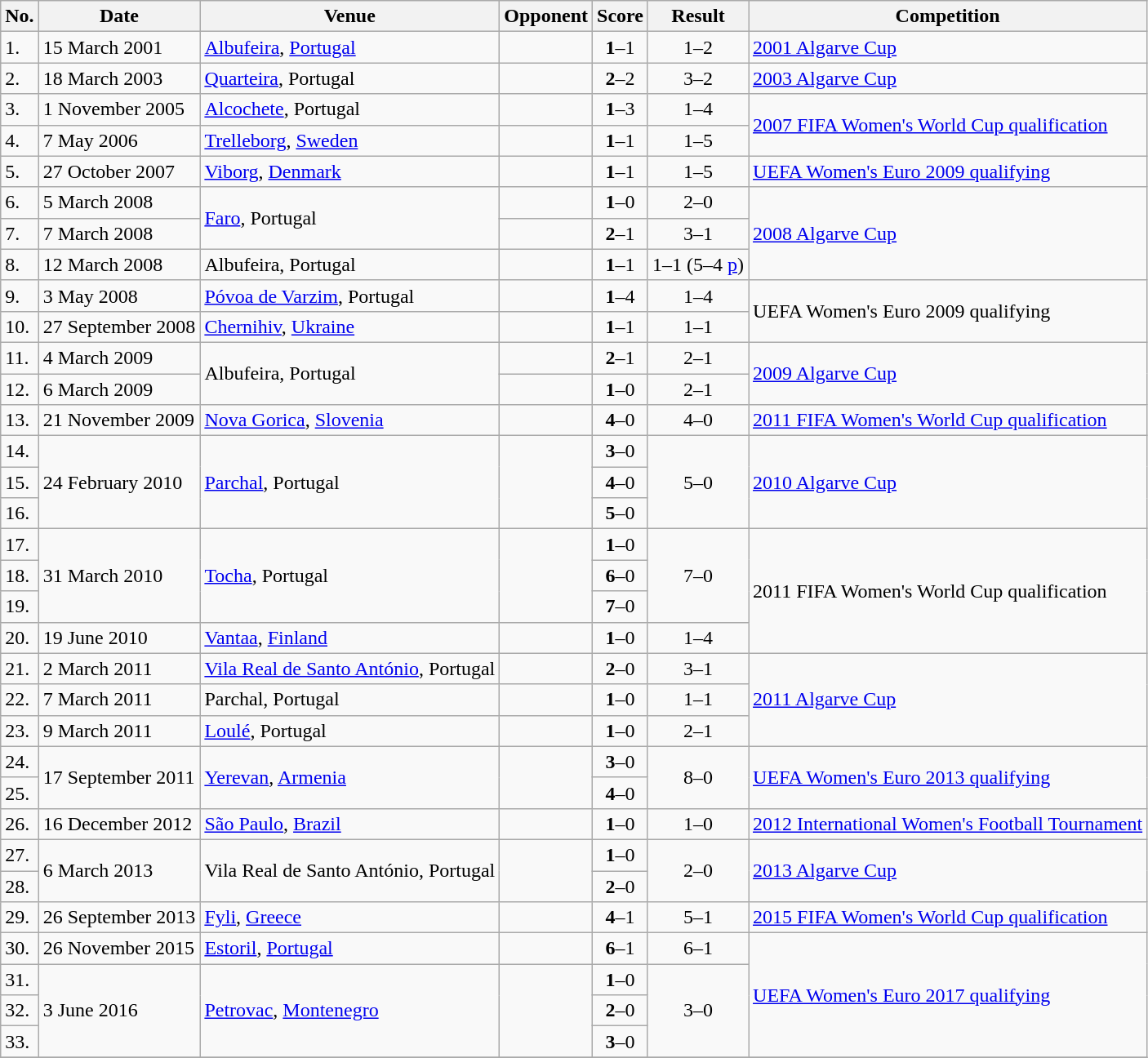<table class="wikitable">
<tr>
<th>No.</th>
<th>Date</th>
<th>Venue</th>
<th>Opponent</th>
<th>Score</th>
<th>Result</th>
<th>Competition</th>
</tr>
<tr>
<td>1.</td>
<td>15 March 2001</td>
<td><a href='#'>Albufeira</a>, <a href='#'>Portugal</a></td>
<td></td>
<td align=center><strong>1</strong>–1</td>
<td align=center>1–2</td>
<td><a href='#'>2001 Algarve Cup</a></td>
</tr>
<tr>
<td>2.</td>
<td>18 March 2003</td>
<td><a href='#'>Quarteira</a>, Portugal</td>
<td></td>
<td align=center><strong>2</strong>–2</td>
<td align=center>3–2</td>
<td><a href='#'>2003 Algarve Cup</a></td>
</tr>
<tr>
<td>3.</td>
<td>1 November 2005</td>
<td><a href='#'>Alcochete</a>, Portugal</td>
<td></td>
<td align=center><strong>1</strong>–3</td>
<td align=center>1–4</td>
<td rowspan=2><a href='#'>2007 FIFA Women's World Cup qualification</a></td>
</tr>
<tr>
<td>4.</td>
<td>7 May 2006</td>
<td><a href='#'>Trelleborg</a>, <a href='#'>Sweden</a></td>
<td></td>
<td align=center><strong>1</strong>–1</td>
<td align=center>1–5</td>
</tr>
<tr>
<td>5.</td>
<td>27 October 2007</td>
<td><a href='#'>Viborg</a>, <a href='#'>Denmark</a></td>
<td></td>
<td align=center><strong>1</strong>–1</td>
<td align=center>1–5</td>
<td><a href='#'>UEFA Women's Euro 2009 qualifying</a></td>
</tr>
<tr>
<td>6.</td>
<td>5 March 2008</td>
<td rowspan=2><a href='#'>Faro</a>, Portugal</td>
<td></td>
<td align=center><strong>1</strong>–0</td>
<td align=center>2–0</td>
<td rowspan=3><a href='#'>2008 Algarve Cup</a></td>
</tr>
<tr>
<td>7.</td>
<td>7 March 2008</td>
<td></td>
<td align=center><strong>2</strong>–1</td>
<td align=center>3–1</td>
</tr>
<tr>
<td>8.</td>
<td>12 March 2008</td>
<td>Albufeira, Portugal</td>
<td></td>
<td align=center><strong>1</strong>–1</td>
<td align=center>1–1 (5–4 <a href='#'>p</a>)</td>
</tr>
<tr>
<td>9.</td>
<td>3 May 2008</td>
<td><a href='#'>Póvoa de Varzim</a>, Portugal</td>
<td></td>
<td align=center><strong>1</strong>–4</td>
<td align=center>1–4</td>
<td rowspan=2>UEFA Women's Euro 2009 qualifying</td>
</tr>
<tr>
<td>10.</td>
<td>27 September 2008</td>
<td><a href='#'>Chernihiv</a>, <a href='#'>Ukraine</a></td>
<td></td>
<td align=center><strong>1</strong>–1</td>
<td align=center>1–1</td>
</tr>
<tr>
<td>11.</td>
<td>4 March 2009</td>
<td rowspan=2>Albufeira, Portugal</td>
<td></td>
<td align=center><strong>2</strong>–1</td>
<td align=center>2–1</td>
<td rowspan=2><a href='#'>2009 Algarve Cup</a></td>
</tr>
<tr>
<td>12.</td>
<td>6 March 2009</td>
<td></td>
<td align=center><strong>1</strong>–0</td>
<td align=center>2–1</td>
</tr>
<tr>
<td>13.</td>
<td>21 November 2009</td>
<td><a href='#'>Nova Gorica</a>, <a href='#'>Slovenia</a></td>
<td></td>
<td align=center><strong>4</strong>–0</td>
<td align=center>4–0</td>
<td><a href='#'>2011 FIFA Women's World Cup qualification</a></td>
</tr>
<tr>
<td>14.</td>
<td rowspan=3>24 February 2010</td>
<td rowspan=3><a href='#'>Parchal</a>, Portugal</td>
<td rowspan=3></td>
<td align=center><strong>3</strong>–0</td>
<td rowspan=3 align=center>5–0</td>
<td rowspan=3><a href='#'>2010 Algarve Cup</a></td>
</tr>
<tr>
<td>15.</td>
<td align=center><strong>4</strong>–0</td>
</tr>
<tr>
<td>16.</td>
<td align=center><strong>5</strong>–0</td>
</tr>
<tr>
<td>17.</td>
<td rowspan=3>31 March 2010</td>
<td rowspan=3><a href='#'>Tocha</a>, Portugal</td>
<td rowspan=3></td>
<td align=center><strong>1</strong>–0</td>
<td rowspan=3 align=center>7–0</td>
<td rowspan=4>2011 FIFA Women's World Cup qualification</td>
</tr>
<tr>
<td>18.</td>
<td align=center><strong>6</strong>–0</td>
</tr>
<tr>
<td>19.</td>
<td align=center><strong>7</strong>–0</td>
</tr>
<tr>
<td>20.</td>
<td>19 June 2010</td>
<td><a href='#'>Vantaa</a>, <a href='#'>Finland</a></td>
<td></td>
<td align=center><strong>1</strong>–0</td>
<td align=center>1–4</td>
</tr>
<tr>
<td>21.</td>
<td>2 March 2011</td>
<td><a href='#'>Vila Real de Santo António</a>, Portugal</td>
<td></td>
<td align=center><strong>2</strong>–0</td>
<td align=center>3–1</td>
<td rowspan=3><a href='#'>2011 Algarve Cup</a></td>
</tr>
<tr>
<td>22.</td>
<td>7 March 2011</td>
<td>Parchal, Portugal</td>
<td></td>
<td align=center><strong>1</strong>–0</td>
<td align=center>1–1</td>
</tr>
<tr>
<td>23.</td>
<td>9 March 2011</td>
<td><a href='#'>Loulé</a>, Portugal</td>
<td></td>
<td align=center><strong>1</strong>–0</td>
<td align=center>2–1</td>
</tr>
<tr>
<td>24.</td>
<td rowspan=2>17 September 2011</td>
<td rowspan=2><a href='#'>Yerevan</a>, <a href='#'>Armenia</a></td>
<td rowspan=2></td>
<td align=center><strong>3</strong>–0</td>
<td rowspan=2 align=center>8–0</td>
<td rowspan=2><a href='#'>UEFA Women's Euro 2013 qualifying</a></td>
</tr>
<tr>
<td>25.</td>
<td align=center><strong>4</strong>–0</td>
</tr>
<tr>
<td>26.</td>
<td>16 December 2012</td>
<td><a href='#'>São Paulo</a>, <a href='#'>Brazil</a></td>
<td></td>
<td align=center><strong>1</strong>–0</td>
<td align=center>1–0</td>
<td><a href='#'>2012 International Women's Football Tournament</a></td>
</tr>
<tr>
<td>27.</td>
<td rowspan=2>6 March 2013</td>
<td rowspan=2>Vila Real de Santo António, Portugal</td>
<td rowspan=2></td>
<td align=center><strong>1</strong>–0</td>
<td rowspan=2 align=center>2–0</td>
<td rowspan=2><a href='#'>2013 Algarve Cup</a></td>
</tr>
<tr>
<td>28.</td>
<td align=center><strong>2</strong>–0</td>
</tr>
<tr>
<td>29.</td>
<td>26 September 2013</td>
<td><a href='#'>Fyli</a>, <a href='#'>Greece</a></td>
<td></td>
<td align=center><strong>4</strong>–1</td>
<td align=center>5–1</td>
<td><a href='#'>2015 FIFA Women's World Cup qualification</a></td>
</tr>
<tr>
<td>30.</td>
<td>26 November 2015</td>
<td><a href='#'>Estoril</a>, <a href='#'>Portugal</a></td>
<td></td>
<td align=center><strong>6</strong>–1</td>
<td align=center>6–1</td>
<td rowspan=4><a href='#'>UEFA Women's Euro 2017 qualifying</a></td>
</tr>
<tr>
<td>31.</td>
<td rowspan=3>3 June 2016</td>
<td rowspan=3><a href='#'>Petrovac</a>, <a href='#'>Montenegro</a></td>
<td rowspan=3></td>
<td align=center><strong>1</strong>–0</td>
<td rowspan=3 align=center>3–0</td>
</tr>
<tr>
<td>32.</td>
<td align=center><strong>2</strong>–0</td>
</tr>
<tr>
<td>33.</td>
<td align=center><strong>3</strong>–0</td>
</tr>
<tr>
</tr>
</table>
